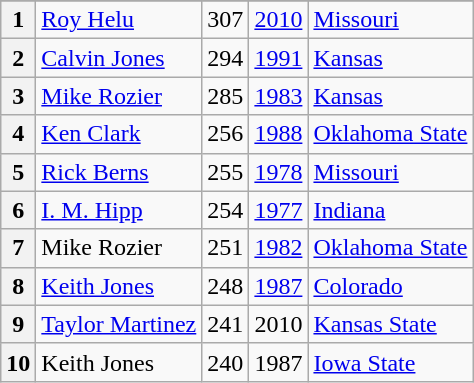<table class=wikitable>
<tr>
</tr>
<tr>
<th>1</th>
<td><a href='#'>Roy Helu</a></td>
<td>307</td>
<td><a href='#'>2010</a></td>
<td><a href='#'>Missouri</a></td>
</tr>
<tr>
<th>2</th>
<td><a href='#'>Calvin Jones</a></td>
<td>294</td>
<td><a href='#'>1991</a></td>
<td><a href='#'>Kansas</a></td>
</tr>
<tr>
<th>3</th>
<td><a href='#'>Mike Rozier</a></td>
<td>285</td>
<td><a href='#'>1983</a></td>
<td><a href='#'>Kansas</a></td>
</tr>
<tr>
<th>4</th>
<td><a href='#'>Ken Clark</a></td>
<td>256</td>
<td><a href='#'>1988</a></td>
<td><a href='#'>Oklahoma State</a></td>
</tr>
<tr>
<th>5</th>
<td><a href='#'>Rick Berns</a></td>
<td>255</td>
<td><a href='#'>1978</a></td>
<td><a href='#'>Missouri</a></td>
</tr>
<tr>
<th>6</th>
<td><a href='#'>I. M. Hipp</a></td>
<td>254</td>
<td><a href='#'>1977</a></td>
<td><a href='#'>Indiana</a></td>
</tr>
<tr>
<th>7</th>
<td>Mike Rozier</td>
<td>251</td>
<td><a href='#'>1982</a></td>
<td><a href='#'>Oklahoma State</a></td>
</tr>
<tr>
<th>8</th>
<td><a href='#'>Keith Jones</a></td>
<td>248</td>
<td><a href='#'>1987</a></td>
<td><a href='#'>Colorado</a></td>
</tr>
<tr>
<th>9</th>
<td><a href='#'>Taylor Martinez</a></td>
<td>241</td>
<td>2010</td>
<td><a href='#'>Kansas State</a></td>
</tr>
<tr>
<th>10</th>
<td>Keith Jones</td>
<td>240</td>
<td>1987</td>
<td><a href='#'>Iowa State</a></td>
</tr>
</table>
